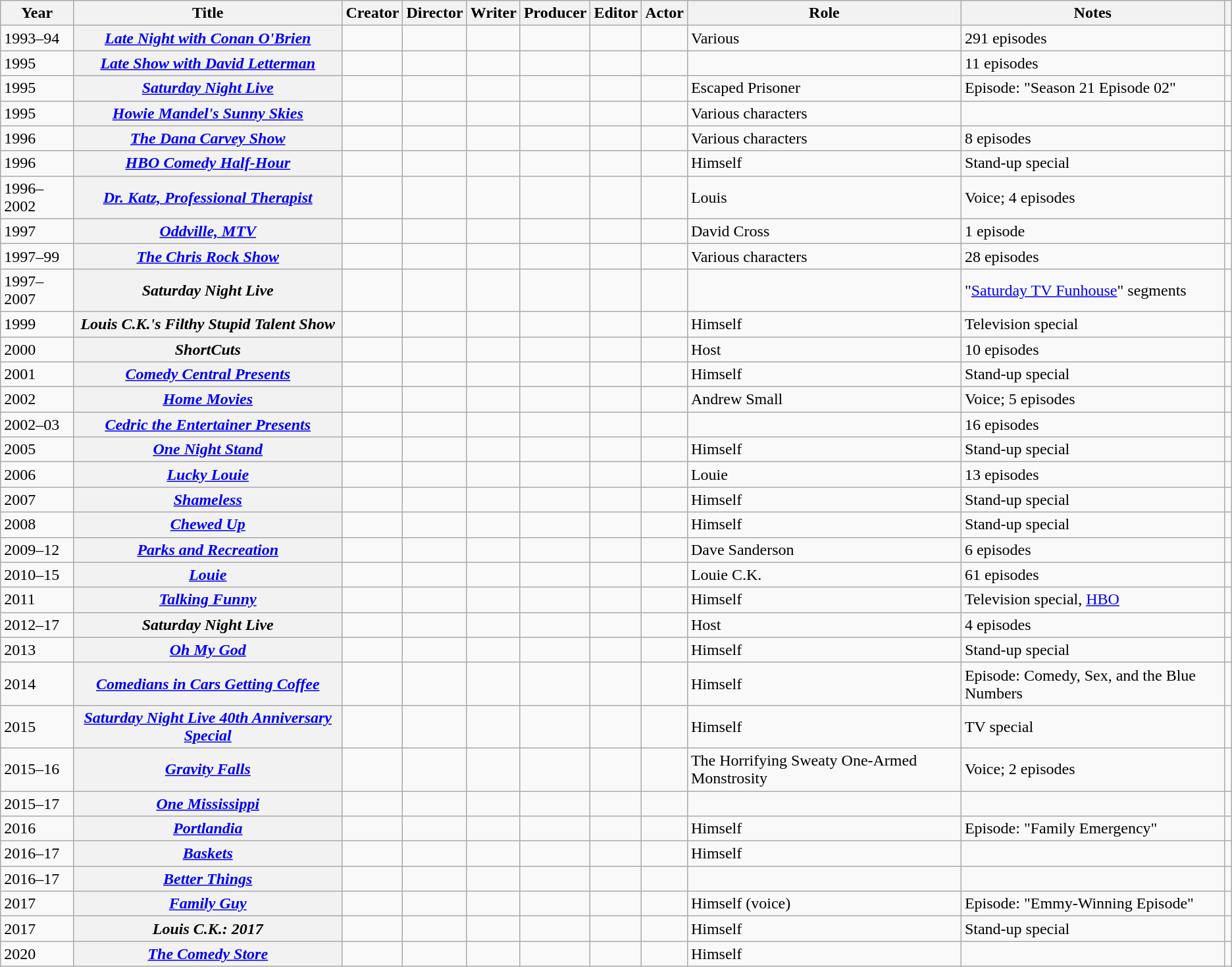<table class="wikitable sortable plainrowheaders">
<tr>
<th>Year</th>
<th>Title</th>
<th scope="col">Creator</th>
<th scope="col">Director</th>
<th scope="col">Writer</th>
<th scope="col">Producer</th>
<th scope="col">Editor</th>
<th scope="col">Actor</th>
<th scope="col">Role</th>
<th>Notes</th>
<th></th>
</tr>
<tr>
<td>1993–94</td>
<th scope="row"><em><a href='#'>Late Night with Conan O'Brien</a></em></th>
<td></td>
<td></td>
<td></td>
<td></td>
<td></td>
<td></td>
<td>Various</td>
<td>291 episodes</td>
<td style="text-align: center;"></td>
</tr>
<tr>
<td>1995</td>
<th scope="row"><em><a href='#'>Late Show with David Letterman</a></em></th>
<td></td>
<td></td>
<td></td>
<td></td>
<td></td>
<td></td>
<td></td>
<td>11 episodes</td>
<td style="text-align: center;"></td>
</tr>
<tr>
<td>1995</td>
<th scope="row"><em><a href='#'>Saturday Night Live</a></em></th>
<td></td>
<td></td>
<td></td>
<td></td>
<td></td>
<td></td>
<td>Escaped Prisoner</td>
<td>Episode: "Season 21 Episode 02"</td>
<td style="text-align: center;"></td>
</tr>
<tr>
<td>1995</td>
<th scope="row"><em><a href='#'>Howie Mandel's Sunny Skies</a></em></th>
<td></td>
<td></td>
<td></td>
<td></td>
<td></td>
<td></td>
<td>Various characters</td>
<td></td>
<td style="text-align: center;"></td>
</tr>
<tr>
<td>1996</td>
<th scope="row"><em><a href='#'>The Dana Carvey Show</a></em></th>
<td></td>
<td></td>
<td></td>
<td></td>
<td></td>
<td></td>
<td>Various characters</td>
<td>8 episodes</td>
<td style="text-align: center;"></td>
</tr>
<tr>
<td>1996</td>
<th scope="row"><em><a href='#'>HBO Comedy Half-Hour</a></em></th>
<td></td>
<td></td>
<td></td>
<td></td>
<td></td>
<td></td>
<td>Himself</td>
<td>Stand-up special</td>
<td style="text-align: center;"></td>
</tr>
<tr>
<td>1996–2002</td>
<th scope="row"><em><a href='#'>Dr. Katz, Professional Therapist</a></em></th>
<td></td>
<td></td>
<td></td>
<td></td>
<td></td>
<td></td>
<td>Louis</td>
<td>Voice; 4 episodes</td>
<td style="text-align: center;"></td>
</tr>
<tr>
<td>1997</td>
<th scope="row"><em><a href='#'>Oddville, MTV</a></em></th>
<td></td>
<td></td>
<td></td>
<td></td>
<td></td>
<td></td>
<td>David Cross</td>
<td>1 episode</td>
<td style="text-align: center;"></td>
</tr>
<tr>
<td>1997–99</td>
<th scope="row"><em><a href='#'>The Chris Rock Show</a></em></th>
<td></td>
<td></td>
<td></td>
<td></td>
<td></td>
<td></td>
<td>Various characters</td>
<td>28 episodes</td>
<td style="text-align: center;"></td>
</tr>
<tr>
<td>1997–2007</td>
<th scope="row"><em>Saturday Night Live</em></th>
<td></td>
<td></td>
<td></td>
<td></td>
<td></td>
<td></td>
<td></td>
<td>"<a href='#'>Saturday TV Funhouse</a>" segments</td>
<td style="text-align: center;"></td>
</tr>
<tr>
<td>1999</td>
<th scope="row"><em>Louis C.K.'s Filthy Stupid Talent Show</em></th>
<td></td>
<td></td>
<td></td>
<td></td>
<td></td>
<td></td>
<td>Himself</td>
<td>Television special</td>
<td style="text-align: center;"></td>
</tr>
<tr>
<td>2000</td>
<th scope="row"><em>ShortCuts</em></th>
<td></td>
<td></td>
<td></td>
<td></td>
<td></td>
<td></td>
<td>Host</td>
<td>10 episodes</td>
<td style="text-align: center;"></td>
</tr>
<tr>
<td>2001</td>
<th scope="row"><em><a href='#'>Comedy Central Presents</a></em></th>
<td></td>
<td></td>
<td></td>
<td></td>
<td></td>
<td></td>
<td>Himself</td>
<td>Stand-up special</td>
<td style="text-align: center;"></td>
</tr>
<tr>
<td>2002</td>
<th scope="row"><em><a href='#'>Home Movies</a></em></th>
<td></td>
<td></td>
<td></td>
<td></td>
<td></td>
<td></td>
<td>Andrew Small</td>
<td>Voice; 5 episodes</td>
<td style="text-align: center;"></td>
</tr>
<tr>
<td>2002–03</td>
<th scope="row"><em><a href='#'>Cedric the Entertainer Presents</a></em></th>
<td></td>
<td></td>
<td></td>
<td></td>
<td></td>
<td></td>
<td></td>
<td>16 episodes</td>
<td style="text-align: center;"></td>
</tr>
<tr>
<td>2005</td>
<th scope="row"><em><a href='#'>One Night Stand</a></em></th>
<td></td>
<td></td>
<td></td>
<td></td>
<td></td>
<td></td>
<td>Himself</td>
<td>Stand-up special</td>
<td style="text-align: center;"></td>
</tr>
<tr>
<td>2006</td>
<th scope="row"><em><a href='#'>Lucky Louie</a></em></th>
<td></td>
<td></td>
<td></td>
<td></td>
<td></td>
<td></td>
<td>Louie</td>
<td>13 episodes</td>
<td style="text-align: center;"></td>
</tr>
<tr>
<td>2007</td>
<th scope="row"><em><a href='#'>Shameless</a></em></th>
<td></td>
<td></td>
<td></td>
<td></td>
<td></td>
<td></td>
<td>Himself</td>
<td>Stand-up special</td>
<td style="text-align: center;"></td>
</tr>
<tr>
<td>2008</td>
<th scope="row"><em><a href='#'>Chewed Up</a></em></th>
<td></td>
<td></td>
<td></td>
<td></td>
<td></td>
<td></td>
<td>Himself</td>
<td>Stand-up special</td>
<td style="text-align: center;"></td>
</tr>
<tr>
<td>2009–12</td>
<th scope="row"><em><a href='#'>Parks and Recreation</a></em></th>
<td></td>
<td></td>
<td></td>
<td></td>
<td></td>
<td></td>
<td>Dave Sanderson</td>
<td>6 episodes</td>
<td style="text-align: center;"> <br></td>
</tr>
<tr>
<td>2010–15</td>
<th scope="row"><em><a href='#'>Louie</a></em></th>
<td></td>
<td></td>
<td></td>
<td></td>
<td></td>
<td></td>
<td>Louie C.K.</td>
<td>61 episodes</td>
<td style="text-align: center;"></td>
</tr>
<tr>
<td>2011</td>
<th scope="row"><em><a href='#'>Talking Funny</a></em></th>
<td></td>
<td></td>
<td></td>
<td></td>
<td></td>
<td></td>
<td>Himself</td>
<td>Television special, <a href='#'>HBO</a></td>
<td style="text-align: center;"></td>
</tr>
<tr>
<td>2012–17</td>
<th scope="row"><em>Saturday Night Live</em></th>
<td></td>
<td></td>
<td></td>
<td></td>
<td></td>
<td></td>
<td>Host</td>
<td>4 episodes</td>
<td style="text-align: center;"><br></td>
</tr>
<tr>
<td>2013</td>
<th scope="row"><em><a href='#'>Oh My God</a></em></th>
<td></td>
<td></td>
<td></td>
<td></td>
<td></td>
<td></td>
<td>Himself</td>
<td>Stand-up special</td>
<td style="text-align: center;"></td>
</tr>
<tr>
<td>2014</td>
<th scope="row"><em><a href='#'>Comedians in Cars Getting Coffee</a></em></th>
<td></td>
<td></td>
<td></td>
<td></td>
<td></td>
<td></td>
<td>Himself</td>
<td>Episode: Comedy, Sex, and the Blue Numbers</td>
<td style="text-align: center;"></td>
</tr>
<tr>
<td>2015</td>
<th scope="row"><em><a href='#'>Saturday Night Live 40th Anniversary Special</a></em></th>
<td></td>
<td></td>
<td></td>
<td></td>
<td></td>
<td></td>
<td>Himself</td>
<td>TV special</td>
<td style="text-align: center;"></td>
</tr>
<tr>
<td>2015–16</td>
<th scope="row"><em><a href='#'>Gravity Falls</a></em></th>
<td></td>
<td></td>
<td></td>
<td></td>
<td></td>
<td></td>
<td>The Horrifying Sweaty One-Armed Monstrosity</td>
<td>Voice; 2 episodes</td>
<td style="text-align: center;"></td>
</tr>
<tr>
<td>2015–17</td>
<th scope="row"><em><a href='#'>One Mississippi</a></em></th>
<td></td>
<td></td>
<td></td>
<td></td>
<td></td>
<td></td>
<td></td>
<td></td>
<td style="text-align: center;"></td>
</tr>
<tr>
<td>2016</td>
<th scope="row"><em><a href='#'>Portlandia</a></em></th>
<td></td>
<td></td>
<td></td>
<td></td>
<td></td>
<td></td>
<td>Himself</td>
<td>Episode: "Family Emergency"</td>
<td style="text-align: center;"></td>
</tr>
<tr>
<td>2016–17</td>
<th scope="row"><em><a href='#'>Baskets</a></em></th>
<td></td>
<td></td>
<td></td>
<td></td>
<td></td>
<td></td>
<td>Himself</td>
<td></td>
<td style="text-align: center;"></td>
</tr>
<tr>
<td>2016–17</td>
<th scope="row"><em><a href='#'>Better Things</a></em></th>
<td></td>
<td></td>
<td></td>
<td></td>
<td></td>
<td></td>
<td></td>
<td></td>
<td style="text-align: center;"></td>
</tr>
<tr>
<td>2017</td>
<th scope="row"><em><a href='#'>Family Guy</a></em></th>
<td></td>
<td></td>
<td></td>
<td></td>
<td></td>
<td></td>
<td>Himself (voice)</td>
<td>Episode: "Emmy-Winning Episode"</td>
<td style="text-align: center;"></td>
</tr>
<tr>
<td>2017</td>
<th scope="row"><em>Louis C.K.: 2017</em></th>
<td></td>
<td></td>
<td></td>
<td></td>
<td></td>
<td></td>
<td>Himself</td>
<td>Stand-up special</td>
<td style="text-align: center;"></td>
</tr>
<tr>
<td>2020</td>
<th scope="row"><em><a href='#'>The Comedy Store</a></em></th>
<td></td>
<td></td>
<td></td>
<td></td>
<td></td>
<td></td>
<td>Himself</td>
<td></td>
<td style="text-align: center;"></td>
</tr>
</table>
